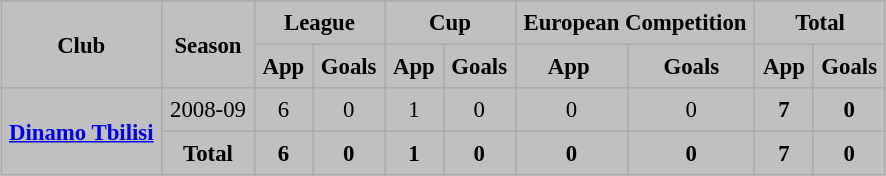<table border=1 align=center cellpadding=5 cellspacing=2 style="background:#C0C0C0; font-size: 95%; border: 1px #aaaaaa solid; border-collapse: collapse; clear:center">
<tr style="background:#C0C0C0">
<th rowspan="2">Club</th>
<th rowspan="2">Season</th>
<th colspan="2">League</th>
<th colspan="2">Cup</th>
<th colspan="2">European Competition</th>
<th colspan="2">Total</th>
</tr>
<tr style="background:#C0C0C0">
<th>App</th>
<th>Goals</th>
<th>App</th>
<th>Goals</th>
<th>App </th>
<th>Goals</th>
<th>App</th>
<th>Goals</th>
</tr>
<tr style="background:#C0C0C0">
<td rowspan="2" align=center valign=center><strong><a href='#'>Dinamo Tbilisi</a></strong></td>
<td align="center">2008-09</td>
<td align="center">6</td>
<td align="center">0</td>
<td align="center">1</td>
<td align="center">0</td>
<td align="center">0</td>
<td align="center">0</td>
<th>7</th>
<th>0</th>
</tr>
<tr style="background:#C0C0C0">
<th>Total</th>
<th>6</th>
<th>0</th>
<th>1</th>
<th>0</th>
<th>0</th>
<th>0</th>
<th>7</th>
<th>0</th>
</tr>
</table>
